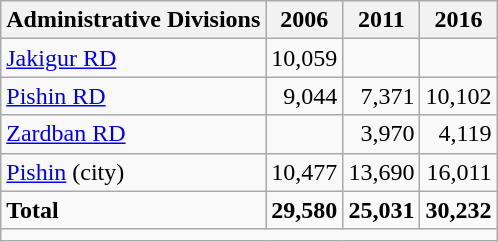<table class="wikitable">
<tr>
<th>Administrative Divisions</th>
<th>2006</th>
<th>2011</th>
<th>2016</th>
</tr>
<tr>
<td><a href='#'>Jakigur RD</a></td>
<td style="text-align: right;">10,059</td>
<td style="text-align: right;"></td>
<td style="text-align: right;"></td>
</tr>
<tr>
<td><a href='#'>Pishin RD</a></td>
<td style="text-align: right;">9,044</td>
<td style="text-align: right;">7,371</td>
<td style="text-align: right;">10,102</td>
</tr>
<tr>
<td><a href='#'>Zardban RD</a></td>
<td style="text-align: right;"></td>
<td style="text-align: right;">3,970</td>
<td style="text-align: right;">4,119</td>
</tr>
<tr>
<td><a href='#'>Pishin</a> (city)</td>
<td style="text-align: right;">10,477</td>
<td style="text-align: right;">13,690</td>
<td style="text-align: right;">16,011</td>
</tr>
<tr>
<td><strong>Total</strong></td>
<td style="text-align: right;"><strong>29,580</strong></td>
<td style="text-align: right;"><strong>25,031</strong></td>
<td style="text-align: right;"><strong>30,232</strong></td>
</tr>
<tr>
<td colspan=4></td>
</tr>
</table>
